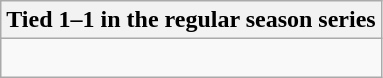<table class="wikitable collapsible collapsed">
<tr>
<th>Tied 1–1 in the regular season series</th>
</tr>
<tr>
<td><br>
</td>
</tr>
</table>
